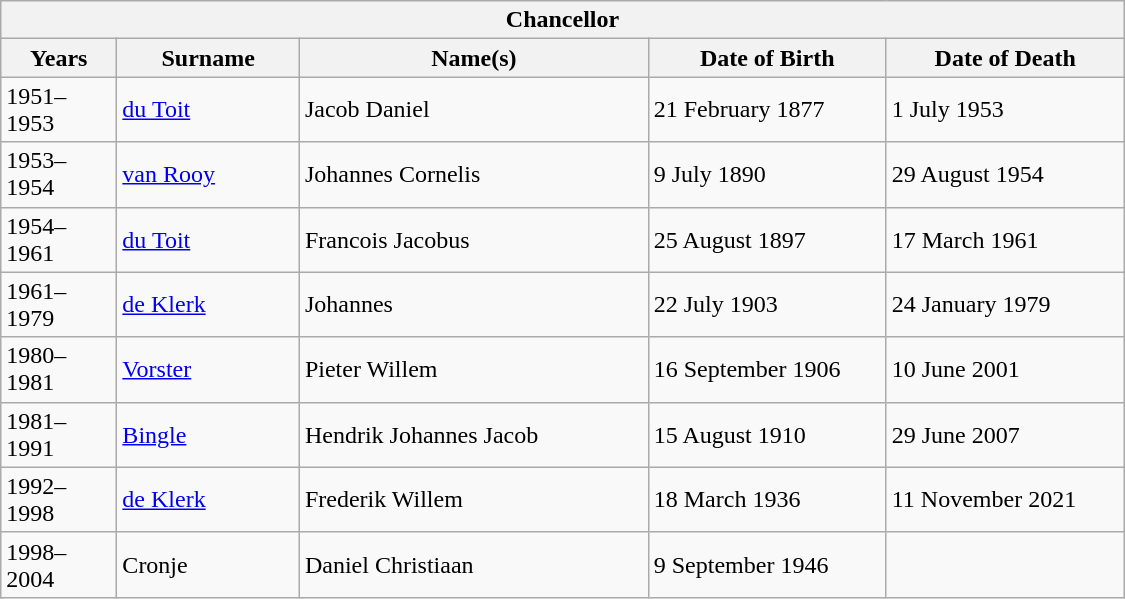<table class="wikitable sortable" width=750px style= border: 1px>
<tr>
<th colspan="8">Chancellor</th>
</tr>
<tr>
<th style="white-space: nowrap;"  width="45">Years</th>
<th width="75">Surname</th>
<th width="150">Name(s)</th>
<th width="100">Date of Birth</th>
<th width="100">Date of Death</th>
</tr>
<tr>
<td>1951–1953</td>
<td><a href='#'>du Toit</a></td>
<td>Jacob Daniel</td>
<td>21 February 1877</td>
<td>1 July 1953</td>
</tr>
<tr>
<td>1953–1954</td>
<td><a href='#'>van Rooy</a></td>
<td>Johannes Cornelis</td>
<td>9 July 1890</td>
<td>29 August 1954</td>
</tr>
<tr>
<td>1954–1961</td>
<td><a href='#'>du Toit</a></td>
<td>Francois Jacobus</td>
<td>25 August 1897</td>
<td>17 March 1961</td>
</tr>
<tr>
<td>1961–1979</td>
<td><a href='#'>de Klerk</a></td>
<td>Johannes</td>
<td>22 July 1903</td>
<td>24 January 1979</td>
</tr>
<tr>
<td>1980–1981</td>
<td><a href='#'>Vorster</a></td>
<td>Pieter Willem</td>
<td>16 September 1906</td>
<td>10 June 2001</td>
</tr>
<tr>
<td>1981–1991</td>
<td><a href='#'>Bingle</a></td>
<td>Hendrik Johannes Jacob</td>
<td>15 August 1910</td>
<td>29 June 2007</td>
</tr>
<tr>
<td>1992–1998</td>
<td><a href='#'>de Klerk</a></td>
<td>Frederik Willem</td>
<td>18 March 1936</td>
<td>11 November 2021</td>
</tr>
<tr>
<td>1998–2004</td>
<td>Cronje</td>
<td>Daniel Christiaan</td>
<td>9 September 1946</td>
<td></td>
</tr>
</table>
